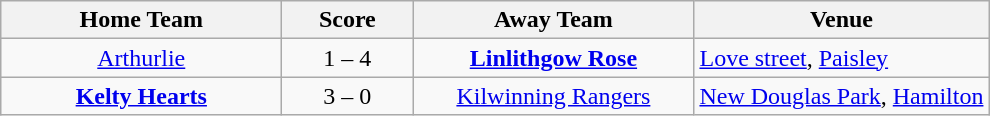<table class="wikitable" style="text-align: center">
<tr>
<th width=180>Home Team</th>
<th width=80>Score</th>
<th width=180>Away Team</th>
<th>Venue</th>
</tr>
<tr>
<td><a href='#'>Arthurlie</a></td>
<td>1 – 4</td>
<td><strong><a href='#'>Linlithgow Rose</a></strong></td>
<td align=left><a href='#'>Love street</a>, <a href='#'>Paisley</a></td>
</tr>
<tr>
<td><strong><a href='#'>Kelty Hearts</a></strong></td>
<td>3 – 0</td>
<td><a href='#'>Kilwinning Rangers</a></td>
<td align=left><a href='#'>New Douglas Park</a>, <a href='#'>Hamilton</a></td>
</tr>
</table>
